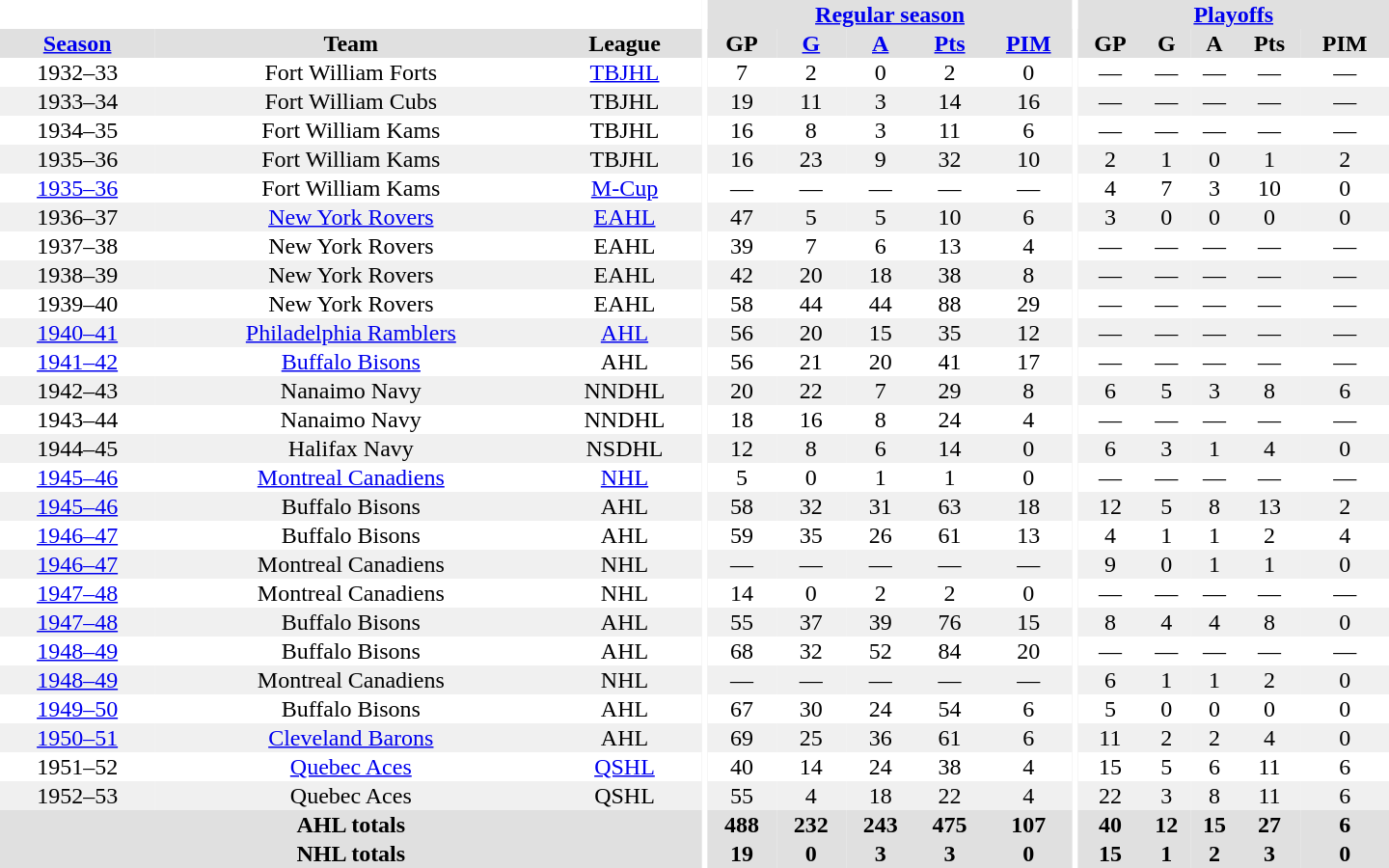<table border="0" cellpadding="1" cellspacing="0" style="text-align:center; width:60em">
<tr bgcolor="#e0e0e0">
<th colspan="3" bgcolor="#ffffff"></th>
<th rowspan="100" bgcolor="#ffffff"></th>
<th colspan="5"><a href='#'>Regular season</a></th>
<th rowspan="100" bgcolor="#ffffff"></th>
<th colspan="5"><a href='#'>Playoffs</a></th>
</tr>
<tr bgcolor="#e0e0e0">
<th><a href='#'>Season</a></th>
<th>Team</th>
<th>League</th>
<th>GP</th>
<th><a href='#'>G</a></th>
<th><a href='#'>A</a></th>
<th><a href='#'>Pts</a></th>
<th><a href='#'>PIM</a></th>
<th>GP</th>
<th>G</th>
<th>A</th>
<th>Pts</th>
<th>PIM</th>
</tr>
<tr>
<td>1932–33</td>
<td>Fort William Forts</td>
<td><a href='#'>TBJHL</a></td>
<td>7</td>
<td>2</td>
<td>0</td>
<td>2</td>
<td>0</td>
<td>—</td>
<td>—</td>
<td>—</td>
<td>—</td>
<td>—</td>
</tr>
<tr bgcolor="#f0f0f0">
<td>1933–34</td>
<td>Fort William Cubs</td>
<td>TBJHL</td>
<td>19</td>
<td>11</td>
<td>3</td>
<td>14</td>
<td>16</td>
<td>—</td>
<td>—</td>
<td>—</td>
<td>—</td>
<td>—</td>
</tr>
<tr>
<td>1934–35</td>
<td>Fort William Kams</td>
<td>TBJHL</td>
<td>16</td>
<td>8</td>
<td>3</td>
<td>11</td>
<td>6</td>
<td>—</td>
<td>—</td>
<td>—</td>
<td>—</td>
<td>—</td>
</tr>
<tr bgcolor="#f0f0f0">
<td>1935–36</td>
<td>Fort William Kams</td>
<td>TBJHL</td>
<td>16</td>
<td>23</td>
<td>9</td>
<td>32</td>
<td>10</td>
<td>2</td>
<td>1</td>
<td>0</td>
<td>1</td>
<td>2</td>
</tr>
<tr>
<td><a href='#'>1935–36</a></td>
<td>Fort William Kams</td>
<td><a href='#'>M-Cup</a></td>
<td>—</td>
<td>—</td>
<td>—</td>
<td>—</td>
<td>—</td>
<td>4</td>
<td>7</td>
<td>3</td>
<td>10</td>
<td>0</td>
</tr>
<tr bgcolor="#f0f0f0">
<td>1936–37</td>
<td><a href='#'>New York Rovers</a></td>
<td><a href='#'>EAHL</a></td>
<td>47</td>
<td>5</td>
<td>5</td>
<td>10</td>
<td>6</td>
<td>3</td>
<td>0</td>
<td>0</td>
<td>0</td>
<td>0</td>
</tr>
<tr>
<td>1937–38</td>
<td>New York Rovers</td>
<td>EAHL</td>
<td>39</td>
<td>7</td>
<td>6</td>
<td>13</td>
<td>4</td>
<td>—</td>
<td>—</td>
<td>—</td>
<td>—</td>
<td>—</td>
</tr>
<tr bgcolor="#f0f0f0">
<td>1938–39</td>
<td>New York Rovers</td>
<td>EAHL</td>
<td>42</td>
<td>20</td>
<td>18</td>
<td>38</td>
<td>8</td>
<td>—</td>
<td>—</td>
<td>—</td>
<td>—</td>
<td>—</td>
</tr>
<tr>
<td>1939–40</td>
<td>New York Rovers</td>
<td>EAHL</td>
<td>58</td>
<td>44</td>
<td>44</td>
<td>88</td>
<td>29</td>
<td>—</td>
<td>—</td>
<td>—</td>
<td>—</td>
<td>—</td>
</tr>
<tr bgcolor="#f0f0f0">
<td><a href='#'>1940–41</a></td>
<td><a href='#'>Philadelphia Ramblers</a></td>
<td><a href='#'>AHL</a></td>
<td>56</td>
<td>20</td>
<td>15</td>
<td>35</td>
<td>12</td>
<td>—</td>
<td>—</td>
<td>—</td>
<td>—</td>
<td>—</td>
</tr>
<tr>
<td><a href='#'>1941–42</a></td>
<td><a href='#'>Buffalo Bisons</a></td>
<td>AHL</td>
<td>56</td>
<td>21</td>
<td>20</td>
<td>41</td>
<td>17</td>
<td>—</td>
<td>—</td>
<td>—</td>
<td>—</td>
<td>—</td>
</tr>
<tr bgcolor="#f0f0f0">
<td>1942–43</td>
<td>Nanaimo Navy</td>
<td>NNDHL</td>
<td>20</td>
<td>22</td>
<td>7</td>
<td>29</td>
<td>8</td>
<td>6</td>
<td>5</td>
<td>3</td>
<td>8</td>
<td>6</td>
</tr>
<tr>
<td>1943–44</td>
<td>Nanaimo Navy</td>
<td>NNDHL</td>
<td>18</td>
<td>16</td>
<td>8</td>
<td>24</td>
<td>4</td>
<td>—</td>
<td>—</td>
<td>—</td>
<td>—</td>
<td>—</td>
</tr>
<tr bgcolor="#f0f0f0">
<td>1944–45</td>
<td>Halifax Navy</td>
<td>NSDHL</td>
<td>12</td>
<td>8</td>
<td>6</td>
<td>14</td>
<td>0</td>
<td>6</td>
<td>3</td>
<td>1</td>
<td>4</td>
<td>0</td>
</tr>
<tr>
<td><a href='#'>1945–46</a></td>
<td><a href='#'>Montreal Canadiens</a></td>
<td><a href='#'>NHL</a></td>
<td>5</td>
<td>0</td>
<td>1</td>
<td>1</td>
<td>0</td>
<td>—</td>
<td>—</td>
<td>—</td>
<td>—</td>
<td>—</td>
</tr>
<tr bgcolor="#f0f0f0">
<td><a href='#'>1945–46</a></td>
<td>Buffalo Bisons</td>
<td>AHL</td>
<td>58</td>
<td>32</td>
<td>31</td>
<td>63</td>
<td>18</td>
<td>12</td>
<td>5</td>
<td>8</td>
<td>13</td>
<td>2</td>
</tr>
<tr>
<td><a href='#'>1946–47</a></td>
<td>Buffalo Bisons</td>
<td>AHL</td>
<td>59</td>
<td>35</td>
<td>26</td>
<td>61</td>
<td>13</td>
<td>4</td>
<td>1</td>
<td>1</td>
<td>2</td>
<td>4</td>
</tr>
<tr bgcolor="#f0f0f0">
<td><a href='#'>1946–47</a></td>
<td>Montreal Canadiens</td>
<td>NHL</td>
<td>—</td>
<td>—</td>
<td>—</td>
<td>—</td>
<td>—</td>
<td>9</td>
<td>0</td>
<td>1</td>
<td>1</td>
<td>0</td>
</tr>
<tr>
<td><a href='#'>1947–48</a></td>
<td>Montreal Canadiens</td>
<td>NHL</td>
<td>14</td>
<td>0</td>
<td>2</td>
<td>2</td>
<td>0</td>
<td>—</td>
<td>—</td>
<td>—</td>
<td>—</td>
<td>—</td>
</tr>
<tr bgcolor="#f0f0f0">
<td><a href='#'>1947–48</a></td>
<td>Buffalo Bisons</td>
<td>AHL</td>
<td>55</td>
<td>37</td>
<td>39</td>
<td>76</td>
<td>15</td>
<td>8</td>
<td>4</td>
<td>4</td>
<td>8</td>
<td>0</td>
</tr>
<tr>
<td><a href='#'>1948–49</a></td>
<td>Buffalo Bisons</td>
<td>AHL</td>
<td>68</td>
<td>32</td>
<td>52</td>
<td>84</td>
<td>20</td>
<td>—</td>
<td>—</td>
<td>—</td>
<td>—</td>
<td>—</td>
</tr>
<tr bgcolor="#f0f0f0">
<td><a href='#'>1948–49</a></td>
<td>Montreal Canadiens</td>
<td>NHL</td>
<td>—</td>
<td>—</td>
<td>—</td>
<td>—</td>
<td>—</td>
<td>6</td>
<td>1</td>
<td>1</td>
<td>2</td>
<td>0</td>
</tr>
<tr>
<td><a href='#'>1949–50</a></td>
<td>Buffalo Bisons</td>
<td>AHL</td>
<td>67</td>
<td>30</td>
<td>24</td>
<td>54</td>
<td>6</td>
<td>5</td>
<td>0</td>
<td>0</td>
<td>0</td>
<td>0</td>
</tr>
<tr bgcolor="#f0f0f0">
<td><a href='#'>1950–51</a></td>
<td><a href='#'>Cleveland Barons</a></td>
<td>AHL</td>
<td>69</td>
<td>25</td>
<td>36</td>
<td>61</td>
<td>6</td>
<td>11</td>
<td>2</td>
<td>2</td>
<td>4</td>
<td>0</td>
</tr>
<tr>
<td>1951–52</td>
<td><a href='#'>Quebec Aces</a></td>
<td><a href='#'>QSHL</a></td>
<td>40</td>
<td>14</td>
<td>24</td>
<td>38</td>
<td>4</td>
<td>15</td>
<td>5</td>
<td>6</td>
<td>11</td>
<td>6</td>
</tr>
<tr bgcolor="#f0f0f0">
<td>1952–53</td>
<td>Quebec Aces</td>
<td>QSHL</td>
<td>55</td>
<td>4</td>
<td>18</td>
<td>22</td>
<td>4</td>
<td>22</td>
<td>3</td>
<td>8</td>
<td>11</td>
<td>6</td>
</tr>
<tr bgcolor="#e0e0e0">
<th colspan="3">AHL totals</th>
<th>488</th>
<th>232</th>
<th>243</th>
<th>475</th>
<th>107</th>
<th>40</th>
<th>12</th>
<th>15</th>
<th>27</th>
<th>6</th>
</tr>
<tr bgcolor="#e0e0e0">
<th colspan="3">NHL totals</th>
<th>19</th>
<th>0</th>
<th>3</th>
<th>3</th>
<th>0</th>
<th>15</th>
<th>1</th>
<th>2</th>
<th>3</th>
<th>0</th>
</tr>
</table>
